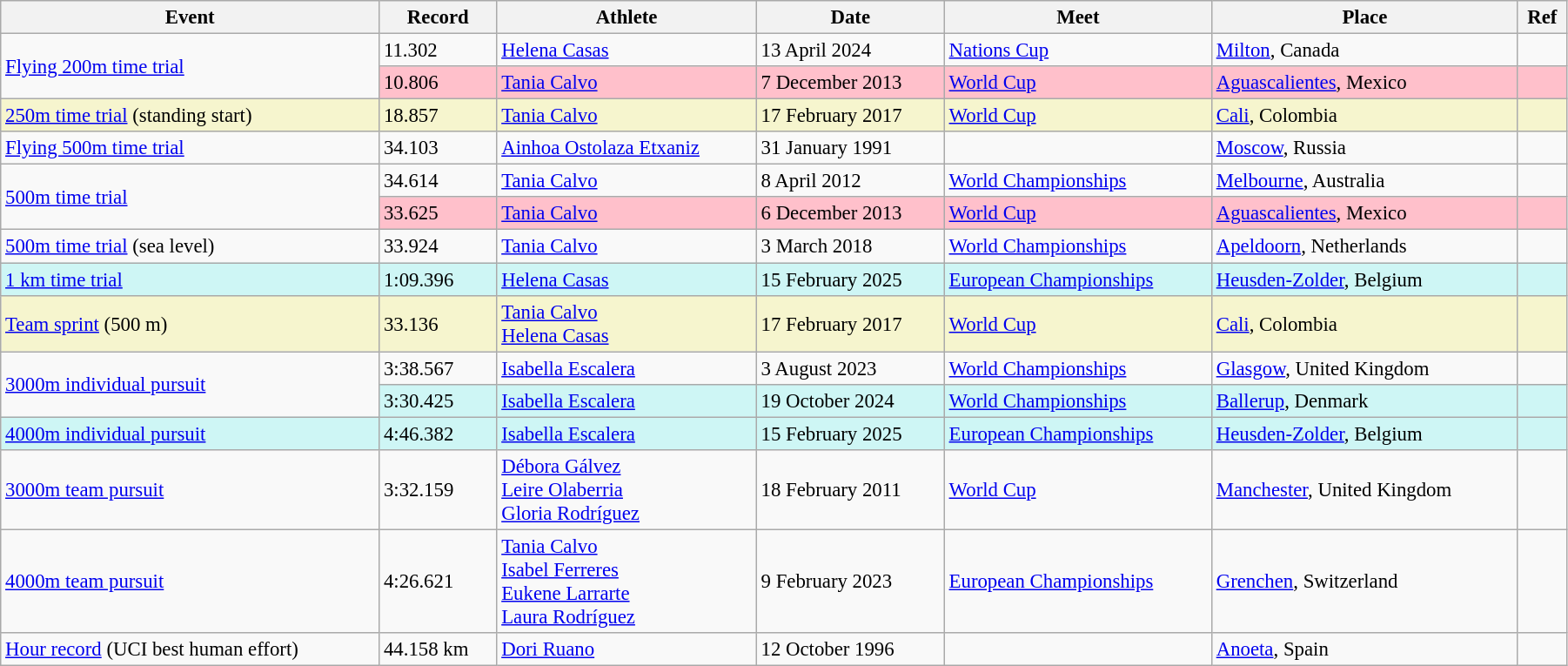<table class="wikitable" style="font-size:95%; width: 95%;">
<tr>
<th>Event</th>
<th>Record</th>
<th>Athlete</th>
<th>Date</th>
<th>Meet</th>
<th>Place</th>
<th>Ref</th>
</tr>
<tr>
<td rowspan=2><a href='#'>Flying 200m time trial</a></td>
<td>11.302</td>
<td><a href='#'>Helena Casas</a></td>
<td>13 April 2024</td>
<td><a href='#'>Nations Cup</a></td>
<td><a href='#'>Milton</a>, Canada</td>
<td></td>
</tr>
<tr style="background:pink">
<td>10.806</td>
<td><a href='#'>Tania Calvo</a></td>
<td>7 December 2013</td>
<td><a href='#'>World Cup</a></td>
<td><a href='#'>Aguascalientes</a>, Mexico</td>
<td></td>
</tr>
<tr style="background:#f6F5CE;">
<td><a href='#'>250m time trial</a> (standing start)</td>
<td>18.857</td>
<td><a href='#'>Tania Calvo</a></td>
<td>17 February 2017</td>
<td><a href='#'>World Cup</a></td>
<td><a href='#'>Cali</a>, Colombia</td>
<td></td>
</tr>
<tr>
<td><a href='#'>Flying 500m time trial</a></td>
<td>34.103</td>
<td><a href='#'>Ainhoa Ostolaza Etxaniz</a></td>
<td>31 January 1991</td>
<td></td>
<td><a href='#'>Moscow</a>, Russia</td>
<td></td>
</tr>
<tr>
<td rowspan=2><a href='#'>500m time trial</a></td>
<td>34.614</td>
<td><a href='#'>Tania Calvo</a></td>
<td>8 April 2012</td>
<td><a href='#'>World Championships</a></td>
<td><a href='#'>Melbourne</a>, Australia</td>
<td></td>
</tr>
<tr style="background:pink">
<td>33.625</td>
<td><a href='#'>Tania Calvo</a></td>
<td>6 December 2013</td>
<td><a href='#'>World Cup</a></td>
<td><a href='#'>Aguascalientes</a>, Mexico</td>
<td></td>
</tr>
<tr>
<td><a href='#'>500m time trial</a> (sea level)</td>
<td>33.924</td>
<td><a href='#'>Tania Calvo</a></td>
<td>3 March 2018</td>
<td><a href='#'>World Championships</a></td>
<td><a href='#'>Apeldoorn</a>, Netherlands</td>
<td></td>
</tr>
<tr style="background:#CEF6F5;">
<td><a href='#'>1 km time trial</a></td>
<td>1:09.396</td>
<td><a href='#'>Helena Casas</a></td>
<td>15 February 2025</td>
<td><a href='#'>European Championships</a></td>
<td><a href='#'>Heusden-Zolder</a>, Belgium</td>
<td></td>
</tr>
<tr style="background:#f6F5CE;">
<td><a href='#'>Team sprint</a> (500 m)</td>
<td>33.136</td>
<td><a href='#'>Tania Calvo</a><br><a href='#'>Helena Casas</a></td>
<td>17 February 2017</td>
<td><a href='#'>World Cup</a></td>
<td><a href='#'>Cali</a>, Colombia</td>
<td></td>
</tr>
<tr>
<td rowspan=2><a href='#'>3000m individual pursuit</a></td>
<td>3:38.567</td>
<td><a href='#'>Isabella Escalera</a></td>
<td>3 August 2023</td>
<td><a href='#'>World Championships</a></td>
<td><a href='#'>Glasgow</a>, United Kingdom</td>
<td></td>
</tr>
<tr style="background:#CEF6F5">
<td>3:30.425</td>
<td><a href='#'>Isabella Escalera</a></td>
<td>19 October 2024</td>
<td><a href='#'>World Championships</a></td>
<td><a href='#'>Ballerup</a>, Denmark</td>
<td></td>
</tr>
<tr style="background:#CEF6F5;">
<td><a href='#'>4000m individual pursuit</a></td>
<td>4:46.382</td>
<td><a href='#'>Isabella Escalera</a></td>
<td>15 February 2025</td>
<td><a href='#'>European Championships</a></td>
<td><a href='#'>Heusden-Zolder</a>, Belgium</td>
<td></td>
</tr>
<tr>
<td><a href='#'>3000m team pursuit</a></td>
<td>3:32.159</td>
<td><a href='#'>Débora Gálvez</a><br><a href='#'>Leire Olaberria</a><br><a href='#'>Gloria Rodríguez</a></td>
<td>18 February 2011</td>
<td><a href='#'>World Cup</a></td>
<td><a href='#'>Manchester</a>, United Kingdom</td>
<td></td>
</tr>
<tr>
<td><a href='#'>4000m team pursuit</a></td>
<td>4:26.621</td>
<td><a href='#'>Tania Calvo</a><br><a href='#'>Isabel Ferreres</a><br><a href='#'>Eukene Larrarte</a><br><a href='#'>Laura Rodríguez</a></td>
<td>9 February 2023</td>
<td><a href='#'>European Championships</a></td>
<td><a href='#'>Grenchen</a>, Switzerland</td>
<td></td>
</tr>
<tr>
<td><a href='#'>Hour record</a> (UCI best human effort)</td>
<td>44.158 km</td>
<td><a href='#'>Dori Ruano</a></td>
<td>12 October 1996</td>
<td></td>
<td><a href='#'>Anoeta</a>, Spain</td>
<td></td>
</tr>
</table>
